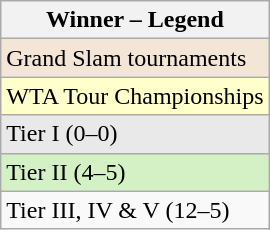<table class="wikitable sortable">
<tr>
<th>Winner – Legend</th>
</tr>
<tr>
<td bgcolor=f3e6d7>Grand Slam tournaments</td>
</tr>
<tr>
<td bgcolor=ffffcc>WTA Tour Championships</td>
</tr>
<tr>
<td bgcolor=e9e9e9>Tier I (0–0)</td>
</tr>
<tr>
<td bgcolor=d4f1c5>Tier II (4–5)</td>
</tr>
<tr>
<td>Tier III, IV & V (12–5)</td>
</tr>
</table>
